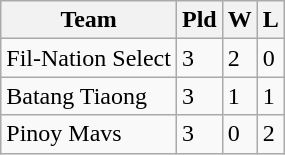<table class="wikitable">
<tr>
<th>Team</th>
<th><abbr>Pld</abbr></th>
<th><abbr>W</abbr></th>
<th><abbr>L</abbr></th>
</tr>
<tr>
<td>Fil-Nation Select</td>
<td>3</td>
<td>2</td>
<td>0</td>
</tr>
<tr>
<td>Batang Tiaong</td>
<td>3</td>
<td>1</td>
<td>1</td>
</tr>
<tr>
<td>Pinoy Mavs</td>
<td>3</td>
<td>0</td>
<td>2</td>
</tr>
</table>
